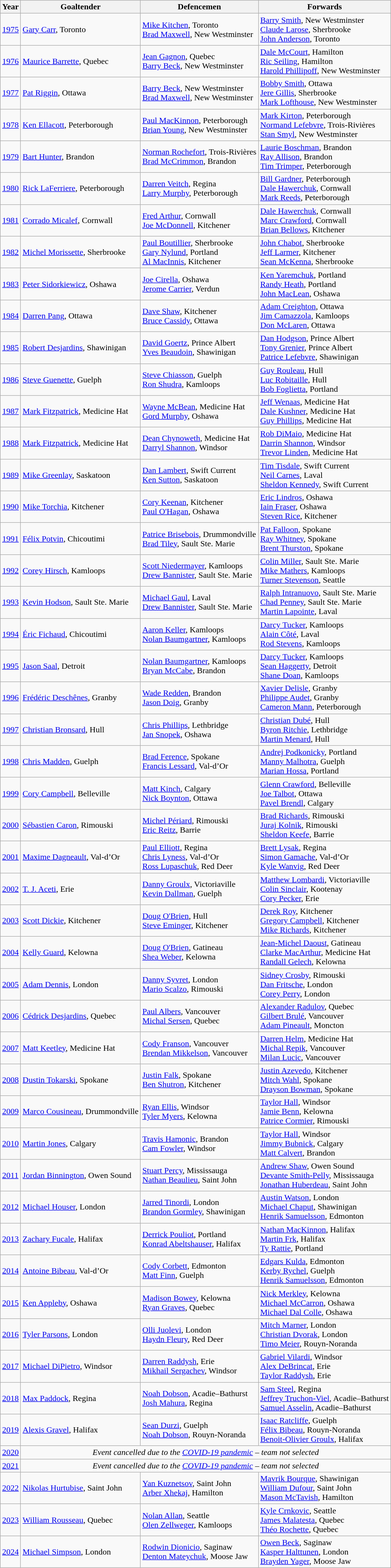<table class="wikitable">
<tr>
<th>Year</th>
<th>Goaltender</th>
<th>Defencemen</th>
<th>Forwards</th>
</tr>
<tr>
<td><a href='#'>1975</a></td>
<td><a href='#'>Gary Carr</a>, Toronto</td>
<td><a href='#'>Mike Kitchen</a>, Toronto<br><a href='#'>Brad Maxwell</a>, New Westminster</td>
<td><a href='#'>Barry Smith</a>, New Westminster<br><a href='#'>Claude Larose</a>, Sherbrooke<br><a href='#'>John Anderson</a>, Toronto</td>
</tr>
<tr>
<td><a href='#'>1976</a></td>
<td><a href='#'>Maurice Barrette</a>, Quebec</td>
<td><a href='#'>Jean Gagnon</a>, Quebec<br><a href='#'>Barry Beck</a>, New Westminster</td>
<td><a href='#'>Dale McCourt</a>, Hamilton<br><a href='#'>Ric Seiling</a>, Hamilton<br><a href='#'>Harold Phillipoff</a>, New Westminster</td>
</tr>
<tr>
<td><a href='#'>1977</a></td>
<td><a href='#'>Pat Riggin</a>, Ottawa</td>
<td><a href='#'>Barry Beck</a>, New Westminster<br><a href='#'>Brad Maxwell</a>, New Westminster</td>
<td><a href='#'>Bobby Smith</a>, Ottawa<br><a href='#'>Jere Gillis</a>, Sherbrooke<br><a href='#'>Mark Lofthouse</a>, New Westminster</td>
</tr>
<tr>
<td><a href='#'>1978</a></td>
<td><a href='#'>Ken Ellacott</a>, Peterborough</td>
<td><a href='#'>Paul MacKinnon</a>, Peterborough<br><a href='#'>Brian Young</a>, New Westminster</td>
<td><a href='#'>Mark Kirton</a>, Peterborough<br><a href='#'>Normand Lefebvre</a>, Trois-Rivières<br><a href='#'>Stan Smyl</a>, New Westminster</td>
</tr>
<tr>
<td><a href='#'>1979</a></td>
<td><a href='#'>Bart Hunter</a>, Brandon</td>
<td><a href='#'>Norman Rochefort</a>, Trois-Rivières<br><a href='#'>Brad McCrimmon</a>, Brandon</td>
<td><a href='#'>Laurie Boschman</a>, Brandon<br><a href='#'>Ray Allison</a>, Brandon<br><a href='#'>Tim Trimper</a>, Peterborough</td>
</tr>
<tr>
<td><a href='#'>1980</a></td>
<td><a href='#'>Rick LaFerriere</a>, Peterborough</td>
<td><a href='#'>Darren Veitch</a>, Regina<br><a href='#'>Larry Murphy</a>, Peterborough</td>
<td><a href='#'>Bill Gardner</a>, Peterborough<br><a href='#'>Dale Hawerchuk</a>, Cornwall<br><a href='#'>Mark Reeds</a>, Peterborough</td>
</tr>
<tr>
<td><a href='#'>1981</a></td>
<td><a href='#'>Corrado Micalef</a>, Cornwall</td>
<td><a href='#'>Fred Arthur</a>, Cornwall<br><a href='#'>Joe McDonnell</a>, Kitchener</td>
<td><a href='#'>Dale Hawerchuk</a>, Cornwall<br><a href='#'>Marc Crawford</a>, Cornwall<br><a href='#'>Brian Bellows</a>, Kitchener</td>
</tr>
<tr>
<td><a href='#'>1982</a></td>
<td><a href='#'>Michel Morissette</a>, Sherbrooke</td>
<td><a href='#'>Paul Boutillier</a>, Sherbrooke<br><a href='#'>Gary Nylund</a>, Portland<br><a href='#'>Al MacInnis</a>, Kitchener</td>
<td><a href='#'>John Chabot</a>, Sherbrooke<br><a href='#'>Jeff Larmer</a>, Kitchener<br><a href='#'>Sean McKenna</a>, Sherbrooke</td>
</tr>
<tr>
<td><a href='#'>1983</a></td>
<td><a href='#'>Peter Sidorkiewicz</a>, Oshawa</td>
<td><a href='#'>Joe Cirella</a>, Oshawa<br><a href='#'>Jerome Carrier</a>, Verdun</td>
<td><a href='#'>Ken Yaremchuk</a>, Portland<br><a href='#'>Randy Heath</a>, Portland<br><a href='#'>John MacLean</a>, Oshawa</td>
</tr>
<tr>
<td><a href='#'>1984</a></td>
<td><a href='#'>Darren Pang</a>, Ottawa</td>
<td><a href='#'>Dave Shaw</a>, Kitchener<br><a href='#'>Bruce Cassidy</a>, Ottawa</td>
<td><a href='#'>Adam Creighton</a>, Ottawa<br><a href='#'>Jim Camazzola</a>, Kamloops<br><a href='#'>Don McLaren</a>, Ottawa</td>
</tr>
<tr>
<td><a href='#'>1985</a></td>
<td><a href='#'>Robert Desjardins</a>, Shawinigan</td>
<td><a href='#'>David Goertz</a>, Prince Albert<br><a href='#'>Yves Beaudoin</a>, Shawinigan</td>
<td><a href='#'>Dan Hodgson</a>, Prince Albert<br><a href='#'>Tony Grenier</a>, Prince Albert<br><a href='#'>Patrice Lefebvre</a>, Shawinigan</td>
</tr>
<tr>
<td><a href='#'>1986</a></td>
<td><a href='#'>Steve Guenette</a>, Guelph</td>
<td><a href='#'>Steve Chiasson</a>, Guelph<br><a href='#'>Ron Shudra</a>, Kamloops</td>
<td><a href='#'>Guy Rouleau</a>, Hull<br><a href='#'>Luc Robitaille</a>, Hull<br><a href='#'>Bob Foglietta</a>, Portland</td>
</tr>
<tr>
<td><a href='#'>1987</a></td>
<td><a href='#'>Mark Fitzpatrick</a>, Medicine Hat</td>
<td><a href='#'>Wayne McBean</a>, Medicine Hat<br><a href='#'>Gord Murphy</a>, Oshawa</td>
<td><a href='#'>Jeff Wenaas</a>, Medicine Hat<br><a href='#'>Dale Kushner</a>, Medicine Hat<br><a href='#'>Guy Phillips</a>, Medicine Hat</td>
</tr>
<tr>
<td><a href='#'>1988</a></td>
<td><a href='#'>Mark Fitzpatrick</a>, Medicine Hat</td>
<td><a href='#'>Dean Chynoweth</a>, Medicine Hat<br><a href='#'>Darryl Shannon</a>, Windsor</td>
<td><a href='#'>Rob DiMaio</a>, Medicine Hat<br><a href='#'>Darrin Shannon</a>, Windsor<br><a href='#'>Trevor Linden</a>, Medicine Hat</td>
</tr>
<tr>
<td><a href='#'>1989</a></td>
<td><a href='#'>Mike Greenlay</a>, Saskatoon</td>
<td><a href='#'>Dan Lambert</a>, Swift Current<br><a href='#'>Ken Sutton</a>, Saskatoon</td>
<td><a href='#'>Tim Tisdale</a>, Swift Current<br><a href='#'>Neil Carnes</a>, Laval<br><a href='#'>Sheldon Kennedy</a>, Swift Current</td>
</tr>
<tr>
<td><a href='#'>1990</a></td>
<td><a href='#'>Mike Torchia</a>, Kitchener</td>
<td><a href='#'>Cory Keenan</a>, Kitchener<br><a href='#'>Paul O'Hagan</a>, Oshawa</td>
<td><a href='#'>Eric Lindros</a>, Oshawa<br><a href='#'>Iain Fraser</a>, Oshawa<br><a href='#'>Steven Rice</a>, Kitchener</td>
</tr>
<tr>
<td><a href='#'>1991</a></td>
<td><a href='#'>Félix Potvin</a>, Chicoutimi</td>
<td><a href='#'>Patrice Brisebois</a>, Drummondville<br><a href='#'>Brad Tiley</a>, Sault Ste. Marie</td>
<td><a href='#'>Pat Falloon</a>, Spokane<br><a href='#'>Ray Whitney</a>, Spokane<br><a href='#'>Brent Thurston</a>, Spokane</td>
</tr>
<tr>
<td><a href='#'>1992</a></td>
<td><a href='#'>Corey Hirsch</a>, Kamloops</td>
<td><a href='#'>Scott Niedermayer</a>, Kamloops<br><a href='#'>Drew Bannister</a>, Sault Ste. Marie</td>
<td><a href='#'>Colin Miller</a>, Sault Ste. Marie<br><a href='#'>Mike Mathers</a>, Kamloops<br><a href='#'>Turner Stevenson</a>, Seattle</td>
</tr>
<tr>
<td><a href='#'>1993</a></td>
<td><a href='#'>Kevin Hodson</a>, Sault Ste. Marie</td>
<td><a href='#'>Michael Gaul</a>, Laval<br><a href='#'>Drew Bannister</a>, Sault Ste. Marie</td>
<td><a href='#'>Ralph Intranuovo</a>, Sault Ste. Marie<br><a href='#'>Chad Penney</a>, Sault Ste. Marie<br><a href='#'>Martin Lapointe</a>, Laval</td>
</tr>
<tr>
<td><a href='#'>1994</a></td>
<td><a href='#'>Éric Fichaud</a>, Chicoutimi</td>
<td><a href='#'>Aaron Keller</a>, Kamloops<br><a href='#'>Nolan Baumgartner</a>, Kamloops</td>
<td><a href='#'>Darcy Tucker</a>, Kamloops<br><a href='#'>Alain Côté</a>, Laval<br><a href='#'>Rod Stevens</a>, Kamloops</td>
</tr>
<tr>
<td><a href='#'>1995</a></td>
<td><a href='#'>Jason Saal</a>, Detroit</td>
<td><a href='#'>Nolan Baumgartner</a>, Kamloops<br><a href='#'>Bryan McCabe</a>, Brandon</td>
<td><a href='#'>Darcy Tucker</a>, Kamloops<br><a href='#'>Sean Haggerty</a>, Detroit<br><a href='#'>Shane Doan</a>, Kamloops</td>
</tr>
<tr>
<td><a href='#'>1996</a></td>
<td><a href='#'>Frédéric Deschênes</a>, Granby</td>
<td><a href='#'>Wade Redden</a>, Brandon<br><a href='#'>Jason Doig</a>, Granby</td>
<td><a href='#'>Xavier Delisle</a>, Granby<br><a href='#'>Philippe Audet</a>, Granby<br><a href='#'>Cameron Mann</a>, Peterborough</td>
</tr>
<tr>
<td><a href='#'>1997</a></td>
<td><a href='#'>Christian Bronsard</a>, Hull</td>
<td><a href='#'>Chris Phillips</a>, Lethbridge<br><a href='#'>Jan Snopek</a>, Oshawa</td>
<td><a href='#'>Christian Dubé</a>, Hull<br><a href='#'>Byron Ritchie</a>, Lethbridge<br><a href='#'>Martin Menard</a>, Hull</td>
</tr>
<tr>
<td><a href='#'>1998</a></td>
<td><a href='#'>Chris Madden</a>, Guelph</td>
<td><a href='#'>Brad Ference</a>, Spokane<br><a href='#'>Francis Lessard</a>, Val-d’Or</td>
<td><a href='#'>Andrej Podkonicky</a>, Portland<br><a href='#'>Manny Malhotra</a>, Guelph<br><a href='#'>Marian Hossa</a>, Portland</td>
</tr>
<tr>
<td><a href='#'>1999</a></td>
<td><a href='#'>Cory Campbell</a>, Belleville</td>
<td><a href='#'>Matt Kinch</a>, Calgary<br><a href='#'>Nick Boynton</a>, Ottawa</td>
<td><a href='#'>Glenn Crawford</a>, Belleville<br><a href='#'>Joe Talbot</a>, Ottawa<br><a href='#'>Pavel Brendl</a>, Calgary</td>
</tr>
<tr>
<td><a href='#'>2000</a></td>
<td><a href='#'>Sébastien Caron</a>, Rimouski</td>
<td><a href='#'>Michel Périard</a>, Rimouski<br><a href='#'>Eric Reitz</a>, Barrie</td>
<td><a href='#'>Brad Richards</a>, Rimouski<br><a href='#'>Juraj Kolnik</a>, Rimouski<br><a href='#'>Sheldon Keefe</a>, Barrie</td>
</tr>
<tr>
<td><a href='#'>2001</a></td>
<td><a href='#'>Maxime Dagneault</a>, Val-d’Or</td>
<td><a href='#'>Paul Elliott</a>, Regina<br><a href='#'>Chris Lyness</a>, Val-d’Or<br><a href='#'>Ross Lupaschuk</a>, Red Deer</td>
<td><a href='#'>Brett Lysak</a>, Regina<br><a href='#'>Simon Gamache</a>, Val-d’Or<br><a href='#'>Kyle Wanvig</a>, Red Deer</td>
</tr>
<tr>
<td><a href='#'>2002</a></td>
<td><a href='#'>T. J. Aceti</a>, Erie</td>
<td><a href='#'>Danny Groulx</a>, Victoriaville<br><a href='#'>Kevin Dallman</a>, Guelph</td>
<td><a href='#'>Matthew Lombardi</a>, Victoriaville<br><a href='#'>Colin Sinclair</a>, Kootenay<br><a href='#'>Cory Pecker</a>, Erie</td>
</tr>
<tr>
<td><a href='#'>2003</a></td>
<td><a href='#'>Scott Dickie</a>, Kitchener</td>
<td><a href='#'>Doug O'Brien</a>, Hull<br><a href='#'>Steve Eminger</a>, Kitchener</td>
<td><a href='#'>Derek Roy</a>, Kitchener<br><a href='#'>Gregory Campbell</a>, Kitchener<br><a href='#'>Mike Richards</a>, Kitchener</td>
</tr>
<tr>
<td><a href='#'>2004</a></td>
<td><a href='#'>Kelly Guard</a>, Kelowna</td>
<td><a href='#'>Doug O'Brien</a>, Gatineau<br><a href='#'>Shea Weber</a>, Kelowna</td>
<td><a href='#'>Jean-Michel Daoust</a>, Gatineau<br><a href='#'>Clarke MacArthur</a>, Medicine Hat<br><a href='#'>Randall Gelech</a>, Kelowna</td>
</tr>
<tr>
<td><a href='#'>2005</a></td>
<td><a href='#'>Adam Dennis</a>, London</td>
<td><a href='#'>Danny Syvret</a>, London<br><a href='#'>Mario Scalzo</a>, Rimouski</td>
<td><a href='#'>Sidney Crosby</a>, Rimouski<br><a href='#'>Dan Fritsche</a>, London<br><a href='#'>Corey Perry</a>, London</td>
</tr>
<tr>
<td><a href='#'>2006</a></td>
<td><a href='#'>Cédrick Desjardins</a>, Quebec</td>
<td><a href='#'>Paul Albers</a>, Vancouver<br><a href='#'>Michal Sersen</a>, Quebec</td>
<td><a href='#'>Alexander Radulov</a>, Quebec<br><a href='#'>Gilbert Brulé</a>, Vancouver<br><a href='#'>Adam Pineault</a>, Moncton</td>
</tr>
<tr>
<td><a href='#'>2007</a></td>
<td><a href='#'>Matt Keetley</a>, Medicine Hat</td>
<td><a href='#'>Cody Franson</a>, Vancouver<br><a href='#'>Brendan Mikkelson</a>, Vancouver</td>
<td><a href='#'>Darren Helm</a>, Medicine Hat<br><a href='#'>Michal Repik</a>, Vancouver<br><a href='#'>Milan Lucic</a>, Vancouver</td>
</tr>
<tr>
<td><a href='#'>2008</a></td>
<td><a href='#'>Dustin Tokarski</a>, Spokane</td>
<td><a href='#'>Justin Falk</a>, Spokane<br><a href='#'>Ben Shutron</a>, Kitchener</td>
<td><a href='#'>Justin Azevedo</a>, Kitchener<br><a href='#'>Mitch Wahl</a>, Spokane<br><a href='#'>Drayson Bowman</a>, Spokane</td>
</tr>
<tr>
<td><a href='#'>2009</a></td>
<td><a href='#'>Marco Cousineau</a>, Drummondville</td>
<td><a href='#'>Ryan Ellis</a>, Windsor<br><a href='#'>Tyler Myers</a>, Kelowna</td>
<td><a href='#'>Taylor Hall</a>, Windsor<br><a href='#'>Jamie Benn</a>, Kelowna<br><a href='#'>Patrice Cormier</a>, Rimouski</td>
</tr>
<tr>
<td><a href='#'>2010</a></td>
<td><a href='#'>Martin Jones</a>, Calgary</td>
<td><a href='#'>Travis Hamonic</a>, Brandon<br><a href='#'>Cam Fowler</a>, Windsor</td>
<td><a href='#'>Taylor Hall</a>, Windsor<br><a href='#'>Jimmy Bubnick</a>, Calgary<br><a href='#'>Matt Calvert</a>, Brandon</td>
</tr>
<tr>
<td><a href='#'>2011</a></td>
<td><a href='#'>Jordan Binnington</a>, Owen Sound</td>
<td><a href='#'>Stuart Percy</a>, Mississauga<br><a href='#'>Nathan Beaulieu</a>, Saint John</td>
<td><a href='#'>Andrew Shaw</a>, Owen Sound<br><a href='#'>Devante Smith-Pelly</a>, Mississauga<br><a href='#'>Jonathan Huberdeau</a>, Saint John</td>
</tr>
<tr>
<td><a href='#'>2012</a></td>
<td><a href='#'>Michael Houser</a>, London</td>
<td><a href='#'>Jarred Tinordi</a>, London<br><a href='#'>Brandon Gormley</a>, Shawinigan</td>
<td><a href='#'>Austin Watson</a>, London<br><a href='#'>Michael Chaput</a>, Shawinigan<br><a href='#'>Henrik Samuelsson</a>, Edmonton</td>
</tr>
<tr>
<td><a href='#'>2013</a></td>
<td><a href='#'>Zachary Fucale</a>, Halifax</td>
<td><a href='#'>Derrick Pouliot</a>, Portland<br><a href='#'>Konrad Abeltshauser</a>, Halifax</td>
<td><a href='#'>Nathan MacKinnon</a>, Halifax<br><a href='#'>Martin Frk</a>, Halifax<br><a href='#'>Ty Rattie</a>, Portland</td>
</tr>
<tr>
<td><a href='#'>2014</a></td>
<td><a href='#'>Antoine Bibeau</a>, Val-d’Or</td>
<td><a href='#'>Cody Corbett</a>, Edmonton<br><a href='#'>Matt Finn</a>, Guelph</td>
<td><a href='#'>Edgars Kulda</a>, Edmonton<br><a href='#'>Kerby Rychel</a>, Guelph<br><a href='#'>Henrik Samuelsson</a>, Edmonton</td>
</tr>
<tr>
<td><a href='#'>2015</a></td>
<td><a href='#'>Ken Appleby</a>, Oshawa</td>
<td><a href='#'>Madison Bowey</a>, Kelowna<br><a href='#'>Ryan Graves</a>, Quebec</td>
<td><a href='#'>Nick Merkley</a>, Kelowna<br><a href='#'>Michael McCarron</a>, Oshawa<br><a href='#'>Michael Dal Colle</a>, Oshawa</td>
</tr>
<tr>
<td><a href='#'>2016</a></td>
<td><a href='#'>Tyler Parsons</a>, London</td>
<td><a href='#'>Olli Juolevi</a>, London<br><a href='#'>Haydn Fleury</a>, Red Deer</td>
<td><a href='#'>Mitch Marner</a>, London<br><a href='#'>Christian Dvorak</a>, London<br><a href='#'>Timo Meier</a>, Rouyn-Noranda</td>
</tr>
<tr>
<td><a href='#'>2017</a></td>
<td><a href='#'>Michael DiPietro</a>, Windsor</td>
<td><a href='#'>Darren Raddysh</a>, Erie<br><a href='#'>Mikhail Sergachev</a>, Windsor</td>
<td><a href='#'>Gabriel Vilardi</a>, Windsor<br><a href='#'>Alex DeBrincat</a>, Erie<br><a href='#'>Taylor Raddysh</a>, Erie</td>
</tr>
<tr>
<td><a href='#'>2018</a></td>
<td><a href='#'>Max Paddock</a>, Regina</td>
<td><a href='#'>Noah Dobson</a>, Acadie–Bathurst<br><a href='#'>Josh Mahura</a>, Regina</td>
<td><a href='#'>Sam Steel</a>, Regina<br><a href='#'>Jeffrey Truchon-Viel</a>, Acadie–Bathurst<br><a href='#'>Samuel Asselin</a>, Acadie–Bathurst</td>
</tr>
<tr>
<td><a href='#'>2019</a></td>
<td><a href='#'>Alexis Gravel</a>, Halifax</td>
<td><a href='#'>Sean Durzi</a>, Guelph<br><a href='#'>Noah Dobson</a>, Rouyn-Noranda</td>
<td><a href='#'>Isaac Ratcliffe</a>, Guelph<br><a href='#'>Félix Bibeau</a>, Rouyn-Noranda<br><a href='#'>Benoit-Olivier Groulx</a>, Halifax</td>
</tr>
<tr>
<td><a href='#'>2020</a></td>
<td colspan="3" align="center"><em>Event cancelled due to the <a href='#'>COVID-19 pandemic</a> – team not selected</em></td>
</tr>
<tr>
<td><a href='#'>2021</a></td>
<td colspan="3" align="center"><em>Event cancelled due to the <a href='#'>COVID-19 pandemic</a> – team not selected</em></td>
</tr>
<tr>
<td><a href='#'>2022</a></td>
<td><a href='#'>Nikolas Hurtubise</a>, Saint John</td>
<td><a href='#'>Yan Kuznetsov</a>, Saint John<br><a href='#'>Arber Xhekaj</a>, Hamilton</td>
<td><a href='#'>Mavrik Bourque</a>, Shawinigan<br><a href='#'>William Dufour</a>, Saint John<br><a href='#'>Mason McTavish</a>, Hamilton</td>
</tr>
<tr>
<td><a href='#'>2023</a></td>
<td><a href='#'>William Rousseau</a>, Quebec</td>
<td><a href='#'>Nolan Allan</a>, Seattle<br><a href='#'>Olen Zellweger</a>, Kamloops</td>
<td><a href='#'>Kyle Crnkovic</a>, Seattle<br><a href='#'>James Malatesta</a>, Quebec<br><a href='#'>Théo Rochette</a>, Quebec</td>
</tr>
<tr>
<td><a href='#'>2024</a></td>
<td><a href='#'>Michael Simpson</a>, London</td>
<td><a href='#'>Rodwin Dionicio</a>, Saginaw<br><a href='#'>Denton Mateychuk</a>, Moose Jaw</td>
<td><a href='#'>Owen Beck</a>, Saginaw<br><a href='#'>Kasper Halttunen</a>, London<br><a href='#'>Brayden Yager</a>, Moose Jaw</td>
</tr>
</table>
